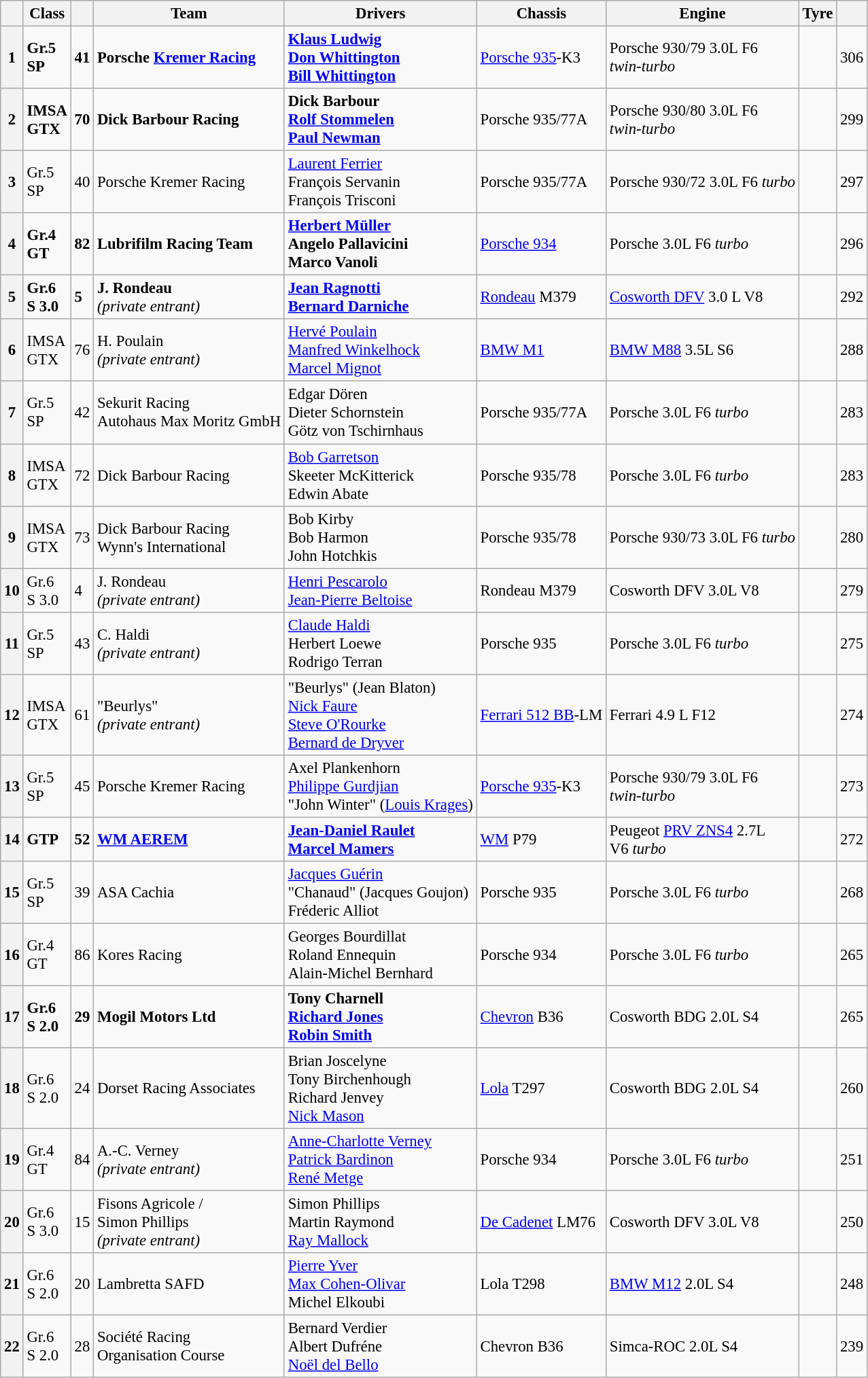<table class="wikitable" style="font-size: 95%;">
<tr>
<th></th>
<th>Class</th>
<th></th>
<th>Team</th>
<th>Drivers</th>
<th>Chassis</th>
<th>Engine</th>
<th>Tyre</th>
<th></th>
</tr>
<tr>
<th><strong>1</strong></th>
<td><strong>Gr.5<br>SP</strong></td>
<td><strong>41</strong></td>
<td><strong> Porsche <a href='#'>Kremer Racing</a></strong></td>
<td><strong> <a href='#'>Klaus Ludwig</a><br> <a href='#'>Don Whittington</a><br> <a href='#'>Bill Whittington</a></strong></td>
<td><a href='#'>Porsche 935</a>-K3</td>
<td>Porsche 930/79 3.0L F6<br> <em>twin-turbo</em></td>
<td></td>
<td>306</td>
</tr>
<tr>
<th><strong>2</strong></th>
<td><strong>IMSA<br>GTX</strong></td>
<td><strong>70</strong></td>
<td><strong> Dick Barbour Racing</strong></td>
<td><strong> Dick Barbour<br> <a href='#'>Rolf Stommelen</a><br> <a href='#'>Paul Newman</a></strong></td>
<td>Porsche 935/77A</td>
<td>Porsche 930/80 3.0L F6<br> <em>twin-turbo</em></td>
<td></td>
<td>299</td>
</tr>
<tr>
<th>3</th>
<td>Gr.5<br>SP</td>
<td>40</td>
<td> Porsche Kremer Racing</td>
<td> <a href='#'>Laurent Ferrier</a><br> François Servanin<br> François Trisconi</td>
<td>Porsche 935/77A</td>
<td>Porsche 930/72 3.0L F6 <em>turbo</em></td>
<td></td>
<td>297</td>
</tr>
<tr>
<th><strong>4</strong></th>
<td><strong>Gr.4<br>GT</strong></td>
<td><strong>82</strong></td>
<td><strong> Lubrifilm Racing Team</strong></td>
<td><strong> <a href='#'>Herbert Müller</a><br> Angelo Pallavicini<br> Marco Vanoli</strong></td>
<td><a href='#'>Porsche 934</a></td>
<td>Porsche 3.0L F6 <em>turbo</em></td>
<td></td>
<td>296</td>
</tr>
<tr>
<th><strong>5</strong></th>
<td><strong>Gr.6<br>S 3.0</strong></td>
<td><strong>5</strong></td>
<td><strong> J. Rondeau</strong><br><em>(private entrant)</em></td>
<td><strong> <a href='#'>Jean Ragnotti</a><br> <a href='#'>Bernard Darniche</a> </strong></td>
<td><a href='#'>Rondeau</a> M379</td>
<td><a href='#'>Cosworth DFV</a> 3.0 L V8</td>
<td></td>
<td>292</td>
</tr>
<tr>
<th>6</th>
<td>IMSA<br>GTX</td>
<td>76</td>
<td> H. Poulain<br><em>(private entrant)</em></td>
<td> <a href='#'>Hervé Poulain</a><br> <a href='#'>Manfred Winkelhock</a><br> <a href='#'>Marcel Mignot</a></td>
<td><a href='#'>BMW M1</a></td>
<td><a href='#'>BMW M88</a> 3.5L S6</td>
<td></td>
<td>288</td>
</tr>
<tr>
<th>7</th>
<td>Gr.5<br>SP</td>
<td>42</td>
<td> Sekurit Racing<br> Autohaus Max Moritz GmbH</td>
<td> Edgar Dören<br> Dieter Schornstein<br> Götz von Tschirnhaus</td>
<td>Porsche 935/77A</td>
<td>Porsche 3.0L F6 <em>turbo</em></td>
<td></td>
<td>283</td>
</tr>
<tr>
<th>8</th>
<td>IMSA<br>GTX</td>
<td>72</td>
<td> Dick Barbour Racing</td>
<td> <a href='#'>Bob Garretson</a><br> Skeeter McKitterick<br> Edwin Abate</td>
<td>Porsche 935/78</td>
<td>Porsche 3.0L F6 <em>turbo</em></td>
<td></td>
<td>283</td>
</tr>
<tr>
<th>9</th>
<td>IMSA<br>GTX</td>
<td>73</td>
<td> Dick Barbour Racing<br> Wynn's International</td>
<td> Bob Kirby<br> Bob Harmon<br> John Hotchkis</td>
<td>Porsche 935/78</td>
<td>Porsche 930/73 3.0L F6 <em>turbo</em></td>
<td></td>
<td>280</td>
</tr>
<tr>
<th>10</th>
<td>Gr.6<br>S 3.0</td>
<td>4</td>
<td> J. Rondeau<br><em>(private entrant)</em></td>
<td> <a href='#'>Henri Pescarolo</a><br> <a href='#'>Jean-Pierre Beltoise</a></td>
<td>Rondeau M379</td>
<td>Cosworth DFV 3.0L V8</td>
<td></td>
<td>279</td>
</tr>
<tr>
<th>11</th>
<td>Gr.5<br>SP</td>
<td>43</td>
<td> C. Haldi<br><em>(private entrant)</em></td>
<td> <a href='#'>Claude Haldi</a><br> Herbert Loewe<br> Rodrigo Terran</td>
<td>Porsche 935</td>
<td>Porsche 3.0L F6 <em>turbo</em></td>
<td></td>
<td>275</td>
</tr>
<tr>
<th>12</th>
<td>IMSA<br>GTX</td>
<td>61</td>
<td> "Beurlys"<br><em>(private entrant)</em></td>
<td> "Beurlys" (Jean Blaton)<br> <a href='#'>Nick Faure</a><br> <a href='#'>Steve O'Rourke</a><br> <a href='#'>Bernard de Dryver</a></td>
<td><a href='#'>Ferrari 512 BB</a>-LM</td>
<td>Ferrari 4.9 L F12</td>
<td></td>
<td>274</td>
</tr>
<tr>
<th>13</th>
<td>Gr.5<br>SP</td>
<td>45</td>
<td> Porsche Kremer Racing</td>
<td> Axel Plankenhorn<br> <a href='#'>Philippe Gurdjian</a><br> "John Winter" (<a href='#'>Louis Krages</a>)</td>
<td><a href='#'>Porsche 935</a>-K3</td>
<td>Porsche 930/79 3.0L F6<br> <em>twin-turbo</em></td>
<td></td>
<td>273</td>
</tr>
<tr>
<th><strong>14</strong></th>
<td><strong>GTP</strong></td>
<td><strong>52</strong></td>
<td><strong> <a href='#'>WM AEREM</a> </strong></td>
<td><strong> <a href='#'>Jean-Daniel Raulet</a><br> <a href='#'>Marcel Mamers</a></strong></td>
<td><a href='#'>WM</a> P79</td>
<td>Peugeot <a href='#'>PRV ZNS4</a> 2.7L<br> V6 <em>turbo</em></td>
<td></td>
<td>272</td>
</tr>
<tr>
<th>15</th>
<td>Gr.5<br>SP</td>
<td>39</td>
<td> ASA Cachia</td>
<td> <a href='#'>Jacques Guérin</a><br> "Chanaud" (Jacques Goujon)<br> Fréderic Alliot</td>
<td>Porsche 935</td>
<td>Porsche 3.0L F6 <em>turbo</em></td>
<td></td>
<td>268</td>
</tr>
<tr>
<th>16</th>
<td>Gr.4<br>GT</td>
<td>86</td>
<td> Kores Racing</td>
<td> Georges Bourdillat<br> Roland Ennequin<br> Alain-Michel Bernhard</td>
<td>Porsche 934</td>
<td>Porsche 3.0L F6 <em>turbo</em></td>
<td></td>
<td>265</td>
</tr>
<tr>
<th><strong>17</strong></th>
<td><strong>Gr.6<br>S 2.0</strong></td>
<td><strong>29</strong></td>
<td><strong> Mogil Motors Ltd</strong></td>
<td><strong> Tony Charnell<br> <a href='#'>Richard Jones</a><br> <a href='#'>Robin Smith</a> </strong></td>
<td><a href='#'>Chevron</a> B36</td>
<td>Cosworth BDG 2.0L S4</td>
<td></td>
<td>265</td>
</tr>
<tr>
<th>18</th>
<td>Gr.6<br>S 2.0</td>
<td>24</td>
<td> Dorset Racing Associates</td>
<td> Brian Joscelyne<br> Tony Birchenhough<br> Richard Jenvey<br> <a href='#'>Nick Mason</a></td>
<td><a href='#'>Lola</a> T297</td>
<td>Cosworth BDG 2.0L S4</td>
<td></td>
<td>260</td>
</tr>
<tr>
<th>19</th>
<td>Gr.4<br>GT</td>
<td>84</td>
<td> A.-C. Verney <br><em>(private entrant)</em></td>
<td> <a href='#'>Anne-Charlotte Verney</a><br> <a href='#'>Patrick Bardinon</a><br> <a href='#'>René Metge</a></td>
<td>Porsche 934</td>
<td>Porsche 3.0L F6 <em>turbo</em></td>
<td></td>
<td>251</td>
</tr>
<tr>
<th>20</th>
<td>Gr.6<br>S 3.0</td>
<td>15</td>
<td> Fisons Agricole /<br>  Simon Phillips<br><em>(private entrant)</em></td>
<td> Simon Phillips<br> Martin Raymond<br> <a href='#'>Ray Mallock</a></td>
<td><a href='#'>De Cadenet</a> LM76</td>
<td>Cosworth DFV 3.0L V8</td>
<td></td>
<td>250</td>
</tr>
<tr>
<th>21</th>
<td>Gr.6<br>S 2.0</td>
<td>20</td>
<td> Lambretta SAFD</td>
<td> <a href='#'>Pierre Yver</a><br> <a href='#'>Max Cohen-Olivar</a><br> Michel Elkoubi</td>
<td>Lola T298</td>
<td><a href='#'>BMW M12</a> 2.0L S4</td>
<td></td>
<td>248</td>
</tr>
<tr>
<th>22</th>
<td>Gr.6<br>S 2.0</td>
<td>28</td>
<td> Société Racing<br>Organisation Course</td>
<td> Bernard Verdier<br> Albert Dufréne<br> <a href='#'>Noël del Bello</a></td>
<td>Chevron B36</td>
<td>Simca-ROC 2.0L S4</td>
<td></td>
<td>239</td>
</tr>
</table>
